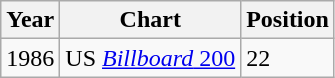<table class="wikitable sortable">
<tr>
<th scope="col">Year</th>
<th scope="col">Chart</th>
<th scope="col">Position</th>
</tr>
<tr>
<td>1986</td>
<td>US <a href='#'><em>Billboard</em> 200</a></td>
<td>22</td>
</tr>
</table>
